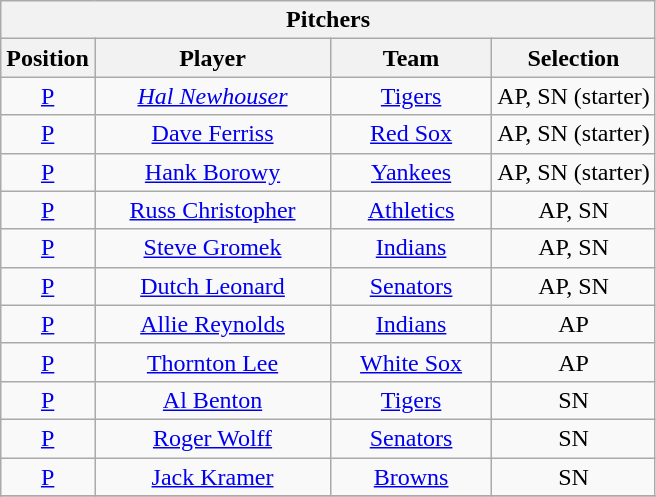<table class="wikitable" style="font-size: 100%; text-align:right;">
<tr>
<th colspan="4">Pitchers</th>
</tr>
<tr>
<th>Position</th>
<th width="150">Player</th>
<th width="100">Team</th>
<th>Selection</th>
</tr>
<tr>
<td align="center"><a href='#'>P</a></td>
<td align="center"><em><a href='#'>Hal Newhouser</a></em></td>
<td align="center"><a href='#'>Tigers</a></td>
<td align="center">AP, SN (starter)</td>
</tr>
<tr>
<td align="center"><a href='#'>P</a></td>
<td align="center"><a href='#'>Dave Ferriss</a></td>
<td align="center"><a href='#'>Red Sox</a></td>
<td align="center">AP, SN (starter)</td>
</tr>
<tr>
<td align="center"><a href='#'>P</a></td>
<td align="center"><a href='#'>Hank Borowy</a></td>
<td align="center"><a href='#'>Yankees</a></td>
<td align="center">AP, SN (starter)</td>
</tr>
<tr>
<td align="center"><a href='#'>P</a></td>
<td align="center"><a href='#'>Russ Christopher</a></td>
<td align="center"><a href='#'>Athletics</a></td>
<td align="center">AP, SN</td>
</tr>
<tr>
<td align="center"><a href='#'>P</a></td>
<td align="center"><a href='#'>Steve Gromek</a></td>
<td align="center"><a href='#'>Indians</a></td>
<td align="center">AP, SN</td>
</tr>
<tr>
<td align="center"><a href='#'>P</a></td>
<td align="center"><a href='#'>Dutch Leonard</a></td>
<td align="center"><a href='#'>Senators</a></td>
<td align="center">AP, SN</td>
</tr>
<tr>
<td align="center"><a href='#'>P</a></td>
<td align="center"><a href='#'>Allie Reynolds</a></td>
<td align="center"><a href='#'>Indians</a></td>
<td align="center">AP</td>
</tr>
<tr>
<td align="center"><a href='#'>P</a></td>
<td align="center"><a href='#'>Thornton Lee</a></td>
<td align="center"><a href='#'>White Sox</a></td>
<td align="center">AP</td>
</tr>
<tr>
<td align="center"><a href='#'>P</a></td>
<td align="center"><a href='#'>Al Benton</a></td>
<td align="center"><a href='#'>Tigers</a></td>
<td align="center">SN</td>
</tr>
<tr>
<td align="center"><a href='#'>P</a></td>
<td align="center"><a href='#'>Roger Wolff</a></td>
<td align="center"><a href='#'>Senators</a></td>
<td align="center">SN</td>
</tr>
<tr>
<td align="center"><a href='#'>P</a></td>
<td align="center"><a href='#'>Jack Kramer</a></td>
<td align="center"><a href='#'>Browns</a></td>
<td align="center">SN</td>
</tr>
<tr>
</tr>
</table>
